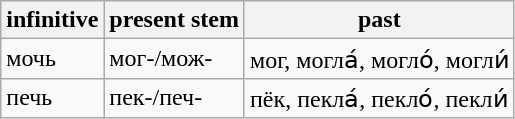<table class="wikitable">
<tr>
<th>infinitive</th>
<th>present stem</th>
<th>past</th>
</tr>
<tr>
<td>мочь</td>
<td>мог-/мож-</td>
<td>мог, могла́, могло́, могли́</td>
</tr>
<tr>
<td>печь</td>
<td>пек-/печ-</td>
<td>п<span>ё</span>к, пекла́, пекло́, пекли́</td>
</tr>
</table>
